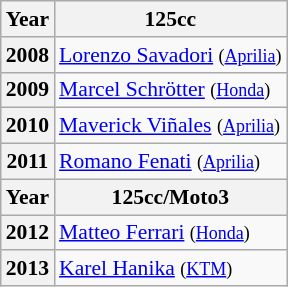<table class="wikitable" style="font-size: 90%;">
<tr>
<th>Year</th>
<th>125cc</th>
</tr>
<tr>
<th>2008</th>
<td> <a href='#'>Lorenzo Savadori</a> <small>(<a href='#'>Aprilia</a>)</small></td>
</tr>
<tr>
<th>2009</th>
<td> <a href='#'>Marcel Schrötter</a> <small>(<a href='#'>Honda</a>)</small></td>
</tr>
<tr>
<th>2010</th>
<td> <a href='#'>Maverick Viñales</a> <small>(<a href='#'>Aprilia</a>)</small></td>
</tr>
<tr>
<th>2011</th>
<td> <a href='#'>Romano Fenati</a> <small>(<a href='#'>Aprilia</a>)</small></td>
</tr>
<tr>
<th>Year</th>
<th>125cc/Moto3</th>
</tr>
<tr>
<th>2012</th>
<td> <a href='#'>Matteo Ferrari</a> <small>(<a href='#'>Honda</a>)</small></td>
</tr>
<tr>
<th>2013</th>
<td> <a href='#'>Karel Hanika</a> <small>(<a href='#'>KTM</a>)</small></td>
</tr>
</table>
